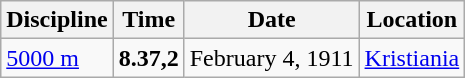<table class='wikitable'>
<tr>
<th>Discipline</th>
<th>Time</th>
<th>Date</th>
<th>Location</th>
</tr>
<tr>
<td><a href='#'>5000 m</a></td>
<td><strong>8.37,2</strong></td>
<td>February 4, 1911</td>
<td align=left> <a href='#'>Kristiania</a></td>
</tr>
</table>
